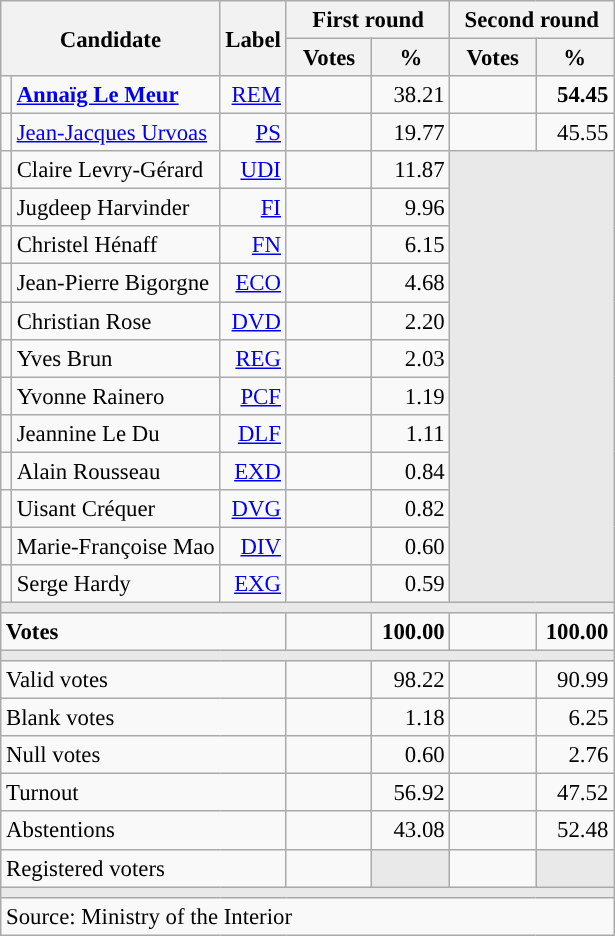<table class="wikitable" style="text-align:right;font-size:95%;">
<tr>
<th rowspan="2" colspan="2">Candidate</th>
<th rowspan="2">Label</th>
<th colspan="2">First round</th>
<th colspan="2">Second round</th>
</tr>
<tr>
<th style="width:50px;">Votes</th>
<th style="width:45px;">%</th>
<th style="width:50px;">Votes</th>
<th style="width:45px;">%</th>
</tr>
<tr>
<td style="color:inherit;background:"></td>
<td style="text-align:left;"><strong><a href='#'>Annaïg Le Meur</a></strong></td>
<td><a href='#'>REM</a></td>
<td></td>
<td>38.21</td>
<td><strong></strong></td>
<td><strong>54.45</strong></td>
</tr>
<tr>
<td style="color:inherit;background:"></td>
<td style="text-align:left;"><a href='#'>Jean-Jacques Urvoas</a></td>
<td><a href='#'>PS</a></td>
<td></td>
<td>19.77</td>
<td></td>
<td>45.55</td>
</tr>
<tr>
<td style="color:inherit;background:"></td>
<td style="text-align:left;">Claire Levry-Gérard</td>
<td><a href='#'>UDI</a></td>
<td></td>
<td>11.87</td>
<td colspan="2" rowspan="12" style="background:#E9E9E9;"></td>
</tr>
<tr>
<td style="color:inherit;background:"></td>
<td style="text-align:left;">Jugdeep Harvinder</td>
<td><a href='#'>FI</a></td>
<td></td>
<td>9.96</td>
</tr>
<tr>
<td style="color:inherit;background:"></td>
<td style="text-align:left;">Christel Hénaff</td>
<td><a href='#'>FN</a></td>
<td></td>
<td>6.15</td>
</tr>
<tr>
<td style="color:inherit;background:"></td>
<td style="text-align:left;">Jean-Pierre Bigorgne</td>
<td><a href='#'>ECO</a></td>
<td></td>
<td>4.68</td>
</tr>
<tr>
<td style="color:inherit;background:"></td>
<td style="text-align:left;">Christian Rose</td>
<td><a href='#'>DVD</a></td>
<td></td>
<td>2.20</td>
</tr>
<tr>
<td style="color:inherit;background:"></td>
<td style="text-align:left;">Yves Brun</td>
<td><a href='#'>REG</a></td>
<td></td>
<td>2.03</td>
</tr>
<tr>
<td style="color:inherit;background:"></td>
<td style="text-align:left;">Yvonne Rainero</td>
<td><a href='#'>PCF</a></td>
<td></td>
<td>1.19</td>
</tr>
<tr>
<td style="color:inherit;background:"></td>
<td style="text-align:left;">Jeannine Le Du</td>
<td><a href='#'>DLF</a></td>
<td></td>
<td>1.11</td>
</tr>
<tr>
<td style="color:inherit;background:"></td>
<td style="text-align:left;">Alain Rousseau</td>
<td><a href='#'>EXD</a></td>
<td></td>
<td>0.84</td>
</tr>
<tr>
<td style="color:inherit;background:"></td>
<td style="text-align:left;">Uisant Créquer</td>
<td><a href='#'>DVG</a></td>
<td></td>
<td>0.82</td>
</tr>
<tr>
<td style="color:inherit;background:"></td>
<td style="text-align:left;">Marie-Françoise Mao</td>
<td><a href='#'>DIV</a></td>
<td></td>
<td>0.60</td>
</tr>
<tr>
<td style="color:inherit;background:"></td>
<td style="text-align:left;">Serge Hardy</td>
<td><a href='#'>EXG</a></td>
<td></td>
<td>0.59</td>
</tr>
<tr>
<td colspan="7" style="background:#E9E9E9;"></td>
</tr>
<tr style="font-weight:bold;">
<td colspan="3" style="text-align:left;">Votes</td>
<td></td>
<td>100.00</td>
<td></td>
<td>100.00</td>
</tr>
<tr>
<td colspan="7" style="background:#E9E9E9;"></td>
</tr>
<tr>
<td colspan="3" style="text-align:left;">Valid votes</td>
<td></td>
<td>98.22</td>
<td></td>
<td>90.99</td>
</tr>
<tr>
<td colspan="3" style="text-align:left;">Blank votes</td>
<td></td>
<td>1.18</td>
<td></td>
<td>6.25</td>
</tr>
<tr>
<td colspan="3" style="text-align:left;">Null votes</td>
<td></td>
<td>0.60</td>
<td></td>
<td>2.76</td>
</tr>
<tr>
<td colspan="3" style="text-align:left;">Turnout</td>
<td></td>
<td>56.92</td>
<td></td>
<td>47.52</td>
</tr>
<tr>
<td colspan="3" style="text-align:left;">Abstentions</td>
<td></td>
<td>43.08</td>
<td></td>
<td>52.48</td>
</tr>
<tr>
<td colspan="3" style="text-align:left;">Registered voters</td>
<td></td>
<td style="color:inherit;background:#E9E9E9;"></td>
<td></td>
<td style="color:inherit;background:#E9E9E9;"></td>
</tr>
<tr>
<td colspan="7" style="background:#E9E9E9;"></td>
</tr>
<tr>
<td colspan="7" style="text-align:left;">Source: Ministry of the Interior</td>
</tr>
</table>
